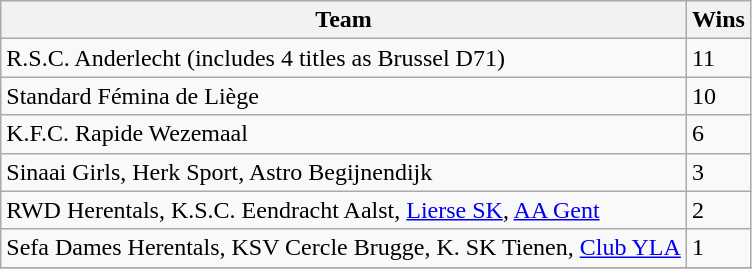<table class="wikitable">
<tr>
<th>Team</th>
<th>Wins</th>
</tr>
<tr>
<td>R.S.C. Anderlecht (includes 4 titles as Brussel D71)</td>
<td>11</td>
</tr>
<tr>
<td>Standard Fémina de Liège</td>
<td>10</td>
</tr>
<tr>
<td>K.F.C. Rapide Wezemaal</td>
<td>6</td>
</tr>
<tr>
<td>Sinaai Girls, Herk Sport, Astro Begijnendijk</td>
<td>3</td>
</tr>
<tr>
<td>RWD Herentals, K.S.C. Eendracht Aalst, <a href='#'>Lierse SK</a>, <a href='#'>AA Gent</a></td>
<td>2</td>
</tr>
<tr>
<td>Sefa Dames Herentals, KSV Cercle Brugge, K. SK Tienen, <a href='#'>Club YLA</a></td>
<td>1</td>
</tr>
<tr>
</tr>
</table>
